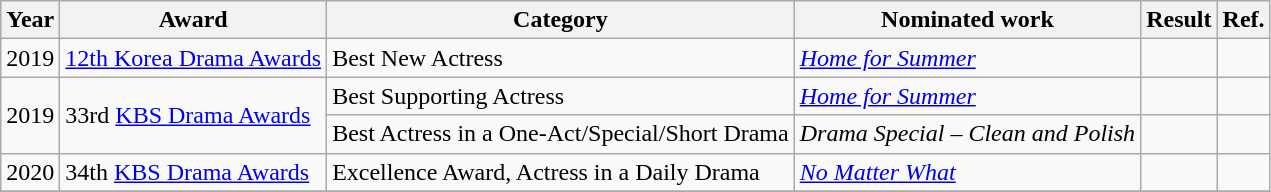<table class="wikitable sortable">
<tr>
<th>Year</th>
<th>Award</th>
<th>Category</th>
<th>Nominated work</th>
<th>Result</th>
<th>Ref.</th>
</tr>
<tr>
<td>2019</td>
<td><a href='#'>12th Korea Drama Awards</a></td>
<td>Best New Actress</td>
<td><em><a href='#'>Home for Summer</a></em></td>
<td></td>
<td></td>
</tr>
<tr>
<td rowspan=2>2019</td>
<td rowspan=2>33rd <a href='#'>KBS Drama Awards</a></td>
<td>Best Supporting Actress</td>
<td><em> <a href='#'>Home for Summer</a></em></td>
<td></td>
<td></td>
</tr>
<tr>
<td>Best Actress in a One-Act/Special/Short Drama</td>
<td><em> Drama Special – Clean and Polish</em></td>
<td></td>
<td></td>
</tr>
<tr>
<td>2020</td>
<td>34th <a href='#'>KBS Drama Awards</a></td>
<td>Excellence Award, Actress in a Daily Drama</td>
<td><em> <a href='#'>No Matter What</a></em></td>
<td></td>
<td></td>
</tr>
<tr>
</tr>
</table>
